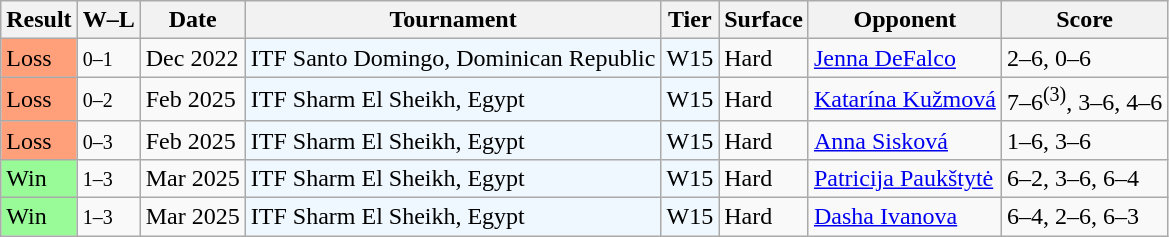<table class="sortable wikitable">
<tr>
<th>Result</th>
<th class="unsortable">W–L</th>
<th>Date</th>
<th>Tournament</th>
<th>Tier</th>
<th>Surface</th>
<th>Opponent</th>
<th class="unsortable">Score</th>
</tr>
<tr>
<td style="background:#ffa07a;">Loss</td>
<td><small>0–1</small></td>
<td>Dec 2022</td>
<td style="background:#f0f8ff;">ITF Santo Domingo, Dominican Republic</td>
<td style="background:#f0f8ff;">W15</td>
<td>Hard</td>
<td> <a href='#'>Jenna DeFalco</a></td>
<td>2–6, 0–6</td>
</tr>
<tr>
<td style="background:#ffa07a;">Loss</td>
<td><small>0–2</small></td>
<td>Feb 2025</td>
<td style="background:#f0f8ff;">ITF Sharm El Sheikh, Egypt</td>
<td style="background:#f0f8ff;">W15</td>
<td>Hard</td>
<td> <a href='#'>Katarína Kužmová</a></td>
<td>7–6<sup>(3)</sup>, 3–6, 4–6</td>
</tr>
<tr>
<td style="background:#ffa07a;">Loss</td>
<td><small>0–3</small></td>
<td>Feb 2025</td>
<td style="background:#f0f8ff;">ITF Sharm El Sheikh, Egypt</td>
<td style="background:#f0f8ff;">W15</td>
<td>Hard</td>
<td> <a href='#'>Anna Sisková</a></td>
<td>1–6, 3–6</td>
</tr>
<tr>
<td style="background:#98FB98;">Win</td>
<td><small>1–3</small></td>
<td>Mar 2025</td>
<td style="background:#f0f8ff;">ITF Sharm El Sheikh, Egypt</td>
<td style="background:#f0f8ff;">W15</td>
<td>Hard</td>
<td> <a href='#'>Patricija Paukštytė</a></td>
<td>6–2, 3–6, 6–4</td>
</tr>
<tr>
<td style="background:#98FB98;">Win</td>
<td><small>1–3</small></td>
<td>Mar 2025</td>
<td style="background:#f0f8ff;">ITF Sharm El Sheikh, Egypt</td>
<td style="background:#f0f8ff;">W15</td>
<td>Hard</td>
<td> <a href='#'>Dasha Ivanova</a></td>
<td>6–4, 2–6, 6–3</td>
</tr>
</table>
